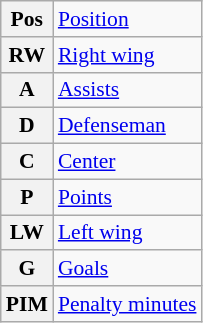<table class="wikitable" style="font-size:90%;">
<tr>
<th>Pos</th>
<td><a href='#'>Position</a></td>
</tr>
<tr>
<th>RW</th>
<td><a href='#'>Right wing</a></td>
</tr>
<tr>
<th>A</th>
<td><a href='#'>Assists</a></td>
</tr>
<tr>
<th>D</th>
<td><a href='#'>Defenseman</a></td>
</tr>
<tr>
<th>C</th>
<td><a href='#'>Center</a></td>
</tr>
<tr>
<th>P</th>
<td><a href='#'>Points</a></td>
</tr>
<tr>
<th>LW</th>
<td><a href='#'>Left wing</a></td>
</tr>
<tr>
<th>G</th>
<td><a href='#'>Goals</a></td>
</tr>
<tr>
<th>PIM</th>
<td><a href='#'>Penalty minutes</a></td>
</tr>
</table>
